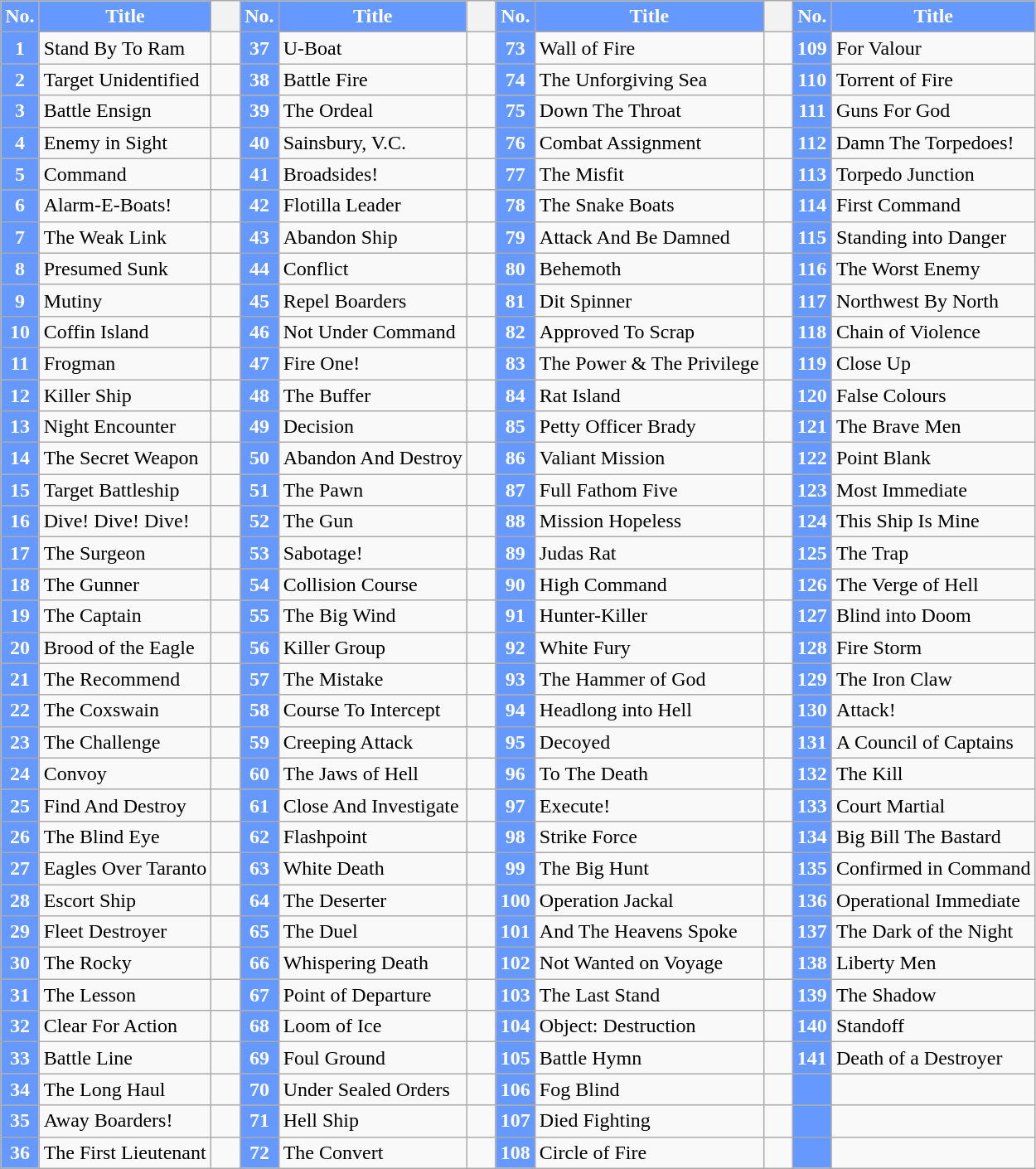<table class="wikitable">
<tr>
<th style="background:#6699ff;color:white;">No.</th>
<th style="background:#6699ff;color:white;">Title</th>
<th>    </th>
<th style="background:#6699ff;color:white;">No.</th>
<th style="background:#6699ff;color:white;">Title</th>
<th>    </th>
<th style="background:#6699ff;color:white;">No.</th>
<th style="background:#6699ff;color:white;">Title</th>
<th>    </th>
<th style="background:#6699ff;color:white;">No.</th>
<th style="background:#6699ff;color:white;">Title</th>
</tr>
<tr>
<th style="background:#6699ff;color:white;">1</th>
<td>Stand By To Ram</td>
<td></td>
<th style="background:#6699ff;color:white;">37</th>
<td>U-Boat</td>
<td></td>
<th style="background:#6699ff;color:white;">73</th>
<td>Wall of Fire</td>
<td></td>
<th style="background:#6699ff;color:white;">109</th>
<td>For Valour</td>
</tr>
<tr>
<th style="background:#6699ff;color:white;">2</th>
<td>Target Unidentified</td>
<td></td>
<th style="background:#6699ff;color:white;">38</th>
<td>Battle Fire</td>
<td></td>
<th style="background:#6699ff;color:white;">74</th>
<td>The Unforgiving Sea</td>
<td></td>
<th style="background:#6699ff;color:white;">110</th>
<td>Torrent of Fire</td>
</tr>
<tr>
<th style="background:#6699ff;color:white;">3</th>
<td>Battle Ensign</td>
<td></td>
<th style="background:#6699ff;color:white;">39</th>
<td>The Ordeal</td>
<td></td>
<th style="background:#6699ff;color:white;">75</th>
<td>Down The Throat</td>
<td></td>
<th style="background:#6699ff;color:white;">111</th>
<td>Guns For God</td>
</tr>
<tr>
<th style="background:#6699ff;color:white;">4</th>
<td>Enemy in Sight</td>
<td></td>
<th style="background:#6699ff;color:white;">40</th>
<td>Sainsbury, V.C.</td>
<td></td>
<th style="background:#6699ff;color:white;">76</th>
<td>Combat Assignment</td>
<td></td>
<th style="background:#6699ff;color:white;">112</th>
<td>Damn The Torpedoes!</td>
</tr>
<tr>
<th style="background:#6699ff;color:white;">5</th>
<td>Command</td>
<td></td>
<th style="background:#6699ff;color:white;">41</th>
<td>Broadsides!</td>
<td></td>
<th style="background:#6699ff;color:white;">77</th>
<td>The Misfit</td>
<td></td>
<th style="background:#6699ff;color:white;">113</th>
<td>Torpedo Junction</td>
</tr>
<tr>
<th style="background:#6699ff;color:white;">6</th>
<td>Alarm-E-Boats!</td>
<td></td>
<th style="background:#6699ff;color:white;">42</th>
<td>Flotilla Leader</td>
<td></td>
<th style="background:#6699ff;color:white;">78</th>
<td>The Snake Boats</td>
<td></td>
<th style="background:#6699ff;color:white;">114</th>
<td>First Command</td>
</tr>
<tr>
<th style="background:#6699ff;color:white;">7</th>
<td>The Weak Link</td>
<td></td>
<th style="background:#6699ff;color:white;">43</th>
<td>Abandon Ship</td>
<td></td>
<th style="background:#6699ff;color:white;">79</th>
<td>Attack And Be Damned</td>
<td></td>
<th style="background:#6699ff;color:white;">115</th>
<td>Standing into Danger</td>
</tr>
<tr>
<th style="background:#6699ff;color:white;">8</th>
<td>Presumed Sunk</td>
<td></td>
<th style="background:#6699ff;color:white;">44</th>
<td>Conflict</td>
<td></td>
<th style="background:#6699ff;color:white;">80</th>
<td>Behemoth</td>
<td></td>
<th style="background:#6699ff;color:white;">116</th>
<td>The Worst Enemy</td>
</tr>
<tr>
<th style="background:#6699ff;color:white;">9</th>
<td>Mutiny</td>
<td></td>
<th style="background:#6699ff;color:white;">45</th>
<td>Repel Boarders</td>
<td></td>
<th style="background:#6699ff;color:white;">81</th>
<td>Dit Spinner</td>
<td></td>
<th style="background:#6699ff;color:white;">117</th>
<td>Northwest By North</td>
</tr>
<tr>
<th style="background:#6699ff;color:white;">10</th>
<td>Coffin Island</td>
<td></td>
<th style="background:#6699ff;color:white;">46</th>
<td>Not Under Command</td>
<td></td>
<th style="background:#6699ff;color:white;">82</th>
<td>Approved To Scrap</td>
<td></td>
<th style="background:#6699ff;color:white;">118</th>
<td>Chain of Violence</td>
</tr>
<tr>
<th style="background:#6699ff;color:white;">11</th>
<td>Frogman</td>
<td></td>
<th style="background:#6699ff;color:white;">47</th>
<td>Fire One!</td>
<td></td>
<th style="background:#6699ff;color:white;">83</th>
<td>The Power & The Privilege</td>
<td></td>
<th style="background:#6699ff;color:white;">119</th>
<td>Close Up</td>
</tr>
<tr>
<th style="background:#6699ff;color:white;">12</th>
<td>Killer Ship</td>
<td></td>
<th style="background:#6699ff;color:white;">48</th>
<td>The Buffer</td>
<td></td>
<th style="background:#6699ff;color:white;">84</th>
<td>Rat Island</td>
<td></td>
<th style="background:#6699ff;color:white;">120</th>
<td>False Colours</td>
</tr>
<tr>
<th style="background:#6699ff;color:white;">13</th>
<td>Night Encounter</td>
<td></td>
<th style="background:#6699ff;color:white;">49</th>
<td>Decision</td>
<td></td>
<th style="background:#6699ff;color:white;">85</th>
<td>Petty Officer Brady</td>
<td></td>
<th style="background:#6699ff;color:white;">121</th>
<td>The Brave Men</td>
</tr>
<tr>
<th style="background:#6699ff;color:white;">14</th>
<td>The Secret Weapon</td>
<td></td>
<th style="background:#6699ff;color:white;">50</th>
<td>Abandon And Destroy</td>
<td></td>
<th style="background:#6699ff;color:white;">86</th>
<td>Valiant Mission</td>
<td></td>
<th style="background:#6699ff;color:white;">122</th>
<td>Point Blank</td>
</tr>
<tr>
<th style="background:#6699ff;color:white;">15</th>
<td>Target Battleship</td>
<td></td>
<th style="background:#6699ff;color:white;">51</th>
<td>The Pawn</td>
<td></td>
<th style="background:#6699ff;color:white;">87</th>
<td>Full Fathom Five</td>
<td></td>
<th style="background:#6699ff;color:white;">123</th>
<td>Most Immediate</td>
</tr>
<tr>
<th style="background:#6699ff;color:white;">16</th>
<td>Dive! Dive! Dive!</td>
<td></td>
<th style="background:#6699ff;color:white;">52</th>
<td>The Gun</td>
<td></td>
<th style="background:#6699ff;color:white;">88</th>
<td>Mission Hopeless</td>
<td></td>
<th style="background:#6699ff;color:white;">124</th>
<td>This Ship Is Mine</td>
</tr>
<tr>
<th style="background:#6699ff;color:white;">17</th>
<td>The Surgeon</td>
<td></td>
<th style="background:#6699ff;color:white;">53</th>
<td>Sabotage!</td>
<td></td>
<th style="background:#6699ff;color:white;">89</th>
<td>Judas Rat</td>
<td></td>
<th style="background:#6699ff;color:white;">125</th>
<td>The Trap</td>
</tr>
<tr>
<th style="background:#6699ff;color:white;">18</th>
<td>The Gunner</td>
<td></td>
<th style="background:#6699ff;color:white;">54</th>
<td>Collision Course</td>
<td></td>
<th style="background:#6699ff;color:white;">90</th>
<td>High Command</td>
<td></td>
<th style="background:#6699ff;color:white;">126</th>
<td>The Verge of Hell</td>
</tr>
<tr>
<th style="background:#6699ff;color:white;">19</th>
<td>The Captain</td>
<td></td>
<th style="background:#6699ff;color:white;">55</th>
<td>The Big Wind</td>
<td></td>
<th style="background:#6699ff;color:white;">91</th>
<td>Hunter-Killer</td>
<td></td>
<th style="background:#6699ff;color:white;">127</th>
<td>Blind into Doom</td>
</tr>
<tr>
<th style="background:#6699ff;color:white;">20</th>
<td>Brood of the Eagle</td>
<td></td>
<th style="background:#6699ff;color:white;">56</th>
<td>Killer Group</td>
<td></td>
<th style="background:#6699ff;color:white;">92</th>
<td>White Fury</td>
<td></td>
<th style="background:#6699ff;color:white;">128</th>
<td>Fire Storm</td>
</tr>
<tr>
<th style="background:#6699ff;color:white;">21</th>
<td>The Recommend</td>
<td></td>
<th style="background:#6699ff;color:white;">57</th>
<td>The Mistake</td>
<td></td>
<th style="background:#6699ff;color:white;">93</th>
<td>The Hammer of God</td>
<td></td>
<th style="background:#6699ff;color:white;">129</th>
<td>The Iron Claw</td>
</tr>
<tr>
<th style="background:#6699ff;color:white;">22</th>
<td>The Coxswain</td>
<td></td>
<th style="background:#6699ff;color:white;">58</th>
<td>Course To Intercept</td>
<td></td>
<th style="background:#6699ff;color:white;">94</th>
<td>Headlong into Hell</td>
<td></td>
<th style="background:#6699ff;color:white;">130</th>
<td>Attack!</td>
</tr>
<tr>
<th style="background:#6699ff;color:white;">23</th>
<td>The Challenge</td>
<td></td>
<th style="background:#6699ff;color:white;">59</th>
<td>Creeping Attack</td>
<td></td>
<th style="background:#6699ff;color:white;">95</th>
<td>Decoyed</td>
<td></td>
<th style="background:#6699ff;color:white;">131</th>
<td>A Council of Captains</td>
</tr>
<tr>
<th style="background:#6699ff;color:white;">24</th>
<td>Convoy</td>
<td></td>
<th style="background:#6699ff;color:white;">60</th>
<td>The Jaws of Hell</td>
<td></td>
<th style="background:#6699ff;color:white;">96</th>
<td>To The Death</td>
<td></td>
<th style="background:#6699ff;color:white;">132</th>
<td>The Kill</td>
</tr>
<tr>
<th style="background:#6699ff;color:white;">25</th>
<td>Find And Destroy</td>
<td></td>
<th style="background:#6699ff;color:white;">61</th>
<td>Close And Investigate</td>
<td></td>
<th style="background:#6699ff;color:white;">97</th>
<td>Execute!</td>
<td></td>
<th style="background:#6699ff;color:white;">133</th>
<td>Court Martial</td>
</tr>
<tr>
<th style="background:#6699ff;color:white;">26</th>
<td>The Blind Eye</td>
<td></td>
<th style="background:#6699ff;color:white;">62</th>
<td>Flashpoint</td>
<td></td>
<th style="background:#6699ff;color:white;">98</th>
<td>Strike Force</td>
<td></td>
<th style="background:#6699ff;color:white;">134</th>
<td>Big Bill The Bastard</td>
</tr>
<tr>
<th style="background:#6699ff;color:white;">27</th>
<td>Eagles Over Taranto</td>
<td></td>
<th style="background:#6699ff;color:white;">63</th>
<td>White Death</td>
<td></td>
<th style="background:#6699ff;color:white;">99</th>
<td>The Big Hunt</td>
<td></td>
<th style="background:#6699ff;color:white;">135</th>
<td>Confirmed in Command</td>
</tr>
<tr>
<th style="background:#6699ff;color:white;">28</th>
<td>Escort Ship</td>
<td></td>
<th style="background:#6699ff;color:white;">64</th>
<td>The Deserter</td>
<td></td>
<th style="background:#6699ff;color:white;">100</th>
<td>Operation Jackal</td>
<td></td>
<th style="background:#6699ff;color:white;">136</th>
<td>Operational Immediate</td>
</tr>
<tr>
<th style="background:#6699ff;color:white;">29</th>
<td>Fleet Destroyer</td>
<td></td>
<th style="background:#6699ff;color:white;">65</th>
<td>The Duel</td>
<td></td>
<th style="background:#6699ff;color:white;">101</th>
<td>And The Heavens Spoke</td>
<td></td>
<th style="background:#6699ff;color:white;">137</th>
<td>The Dark of the Night</td>
</tr>
<tr>
<th style="background:#6699ff;color:white;">30</th>
<td>The Rocky</td>
<td></td>
<th style="background:#6699ff;color:white;">66</th>
<td>Whispering Death</td>
<td></td>
<th style="background:#6699ff;color:white;">102</th>
<td>Not Wanted on Voyage</td>
<td></td>
<th style="background:#6699ff;color:white;">138</th>
<td>Liberty Men</td>
</tr>
<tr>
<th style="background:#6699ff;color:white;">31</th>
<td>The Lesson</td>
<td></td>
<th style="background:#6699ff;color:white;">67</th>
<td>Point of Departure</td>
<td></td>
<th style="background:#6699ff;color:white;">103</th>
<td>The Last Stand</td>
<td></td>
<th style="background:#6699ff;color:white;">139</th>
<td>The Shadow</td>
</tr>
<tr>
<th style="background:#6699ff;color:white;">32</th>
<td>Clear For Action</td>
<td></td>
<th style="background:#6699ff;color:white;">68</th>
<td>Loom of Ice</td>
<td></td>
<th style="background:#6699ff;color:white;">104</th>
<td>Object: Destruction</td>
<td></td>
<th style="background:#6699ff;color:white;">140</th>
<td>Standoff</td>
</tr>
<tr>
<th style="background:#6699ff;color:white;">33</th>
<td>Battle Line</td>
<td></td>
<th style="background:#6699ff;color:white;">69</th>
<td>Foul Ground</td>
<td></td>
<th style="background:#6699ff;color:white;">105</th>
<td>Battle Hymn</td>
<td></td>
<th style="background:#6699ff;color:white;">141</th>
<td>Death of a Destroyer</td>
</tr>
<tr>
<th style="background:#6699ff;color:white;">34</th>
<td>The Long Haul</td>
<td></td>
<th style="background:#6699ff;color:white;">70</th>
<td>Under Sealed Orders</td>
<td></td>
<th style="background:#6699ff;color:white;">106</th>
<td>Fog Blind</td>
<td></td>
<th style="background:#6699ff;color:white;"></th>
<td></td>
</tr>
<tr>
<th style="background:#6699ff;color:white;">35</th>
<td>Away Boarders!</td>
<td></td>
<th style="background:#6699ff;color:white;">71</th>
<td>Hell Ship</td>
<td></td>
<th style="background:#6699ff;color:white;">107</th>
<td>Died Fighting</td>
<td></td>
<th style="background:#6699ff;color:white;"></th>
<td></td>
</tr>
<tr>
<th style="background:#6699ff;color:white;">36</th>
<td>The First Lieutenant</td>
<td></td>
<th style="background:#6699ff;color:white;">72</th>
<td>The Convert</td>
<td></td>
<th style="background:#6699ff;color:white;">108</th>
<td>Circle of Fire</td>
<td></td>
<th style="background:#6699ff;color:white;"></th>
<td></td>
</tr>
</table>
